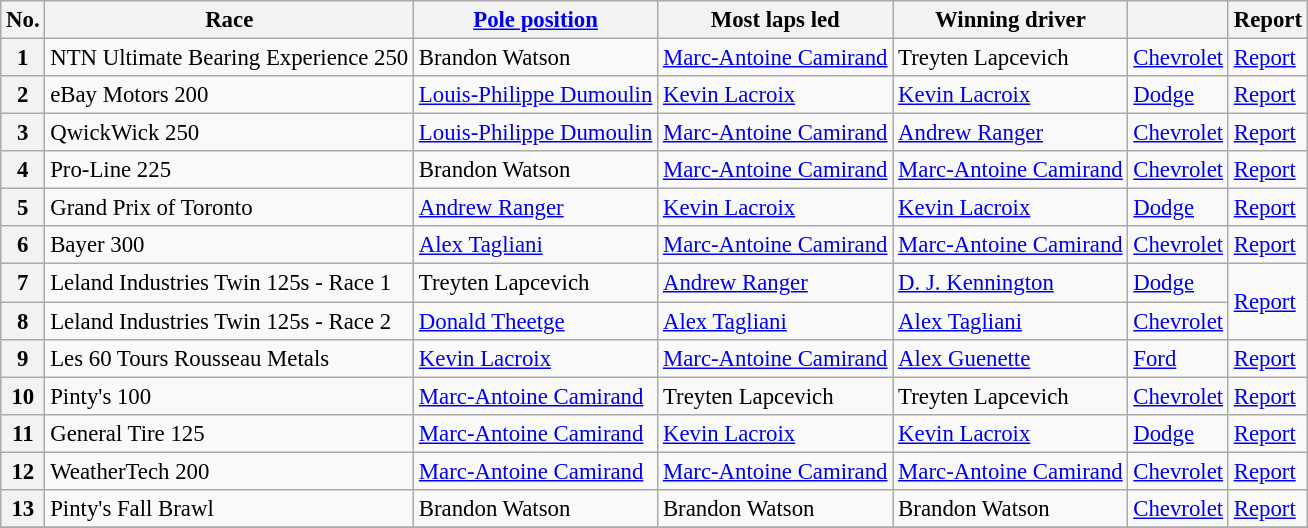<table class="wikitable sortable" style="font-size:95%">
<tr>
<th>No.</th>
<th>Race</th>
<th><a href='#'>Pole position</a></th>
<th>Most laps led</th>
<th>Winning driver</th>
<th></th>
<th>Report</th>
</tr>
<tr>
<th>1</th>
<td>NTN Ultimate Bearing Experience 250</td>
<td>Brandon Watson</td>
<td><a href='#'>Marc-Antoine Camirand</a></td>
<td>Treyten Lapcevich</td>
<td><a href='#'>Chevrolet</a></td>
<td><a href='#'>Report</a></td>
</tr>
<tr>
<th>2</th>
<td>eBay Motors 200</td>
<td><a href='#'>Louis-Philippe Dumoulin</a></td>
<td><a href='#'>Kevin Lacroix</a></td>
<td><a href='#'>Kevin Lacroix</a></td>
<td><a href='#'>Dodge</a></td>
<td><a href='#'>Report</a></td>
</tr>
<tr>
<th>3</th>
<td>QwickWick 250</td>
<td><a href='#'>Louis-Philippe Dumoulin</a></td>
<td><a href='#'>Marc-Antoine Camirand</a></td>
<td><a href='#'>Andrew Ranger</a></td>
<td><a href='#'>Chevrolet</a></td>
<td><a href='#'>Report</a></td>
</tr>
<tr>
<th>4</th>
<td>Pro-Line 225</td>
<td>Brandon Watson</td>
<td><a href='#'>Marc-Antoine Camirand</a></td>
<td><a href='#'>Marc-Antoine Camirand</a></td>
<td><a href='#'>Chevrolet</a></td>
<td><a href='#'>Report</a></td>
</tr>
<tr>
<th>5</th>
<td>Grand Prix of Toronto</td>
<td><a href='#'>Andrew Ranger</a></td>
<td><a href='#'>Kevin Lacroix</a></td>
<td><a href='#'>Kevin Lacroix</a></td>
<td><a href='#'>Dodge</a></td>
<td><a href='#'>Report</a></td>
</tr>
<tr>
<th>6</th>
<td>Bayer 300</td>
<td><a href='#'>Alex Tagliani</a></td>
<td><a href='#'>Marc-Antoine Camirand</a></td>
<td><a href='#'>Marc-Antoine Camirand</a></td>
<td><a href='#'>Chevrolet</a></td>
<td><a href='#'>Report</a></td>
</tr>
<tr>
<th>7</th>
<td>Leland Industries Twin 125s - Race 1</td>
<td>Treyten Lapcevich</td>
<td><a href='#'>Andrew Ranger</a></td>
<td><a href='#'>D. J. Kennington</a></td>
<td><a href='#'>Dodge</a></td>
<td rowspan=2><a href='#'>Report</a></td>
</tr>
<tr>
<th>8</th>
<td>Leland Industries Twin 125s - Race 2</td>
<td><a href='#'>Donald Theetge</a></td>
<td><a href='#'>Alex Tagliani</a></td>
<td><a href='#'>Alex Tagliani</a></td>
<td><a href='#'>Chevrolet</a></td>
</tr>
<tr>
<th>9</th>
<td>Les 60 Tours Rousseau Metals</td>
<td><a href='#'>Kevin Lacroix</a></td>
<td><a href='#'>Marc-Antoine Camirand</a></td>
<td><a href='#'>Alex Guenette</a></td>
<td><a href='#'>Ford</a></td>
<td><a href='#'>Report</a></td>
</tr>
<tr>
<th>10</th>
<td>Pinty's 100</td>
<td><a href='#'>Marc-Antoine Camirand</a></td>
<td>Treyten Lapcevich</td>
<td>Treyten Lapcevich</td>
<td><a href='#'>Chevrolet</a></td>
<td><a href='#'>Report</a></td>
</tr>
<tr>
<th>11</th>
<td>General Tire 125</td>
<td><a href='#'>Marc-Antoine Camirand</a></td>
<td><a href='#'>Kevin Lacroix</a></td>
<td><a href='#'>Kevin Lacroix</a></td>
<td><a href='#'>Dodge</a></td>
<td><a href='#'>Report</a></td>
</tr>
<tr>
<th>12</th>
<td>WeatherTech 200</td>
<td><a href='#'>Marc-Antoine Camirand</a></td>
<td><a href='#'>Marc-Antoine Camirand</a></td>
<td><a href='#'>Marc-Antoine Camirand</a></td>
<td><a href='#'>Chevrolet</a></td>
<td><a href='#'>Report</a></td>
</tr>
<tr>
<th>13</th>
<td>Pinty's Fall Brawl</td>
<td>Brandon Watson</td>
<td>Brandon Watson</td>
<td>Brandon Watson</td>
<td><a href='#'>Chevrolet</a></td>
<td><a href='#'>Report</a></td>
</tr>
<tr>
</tr>
</table>
